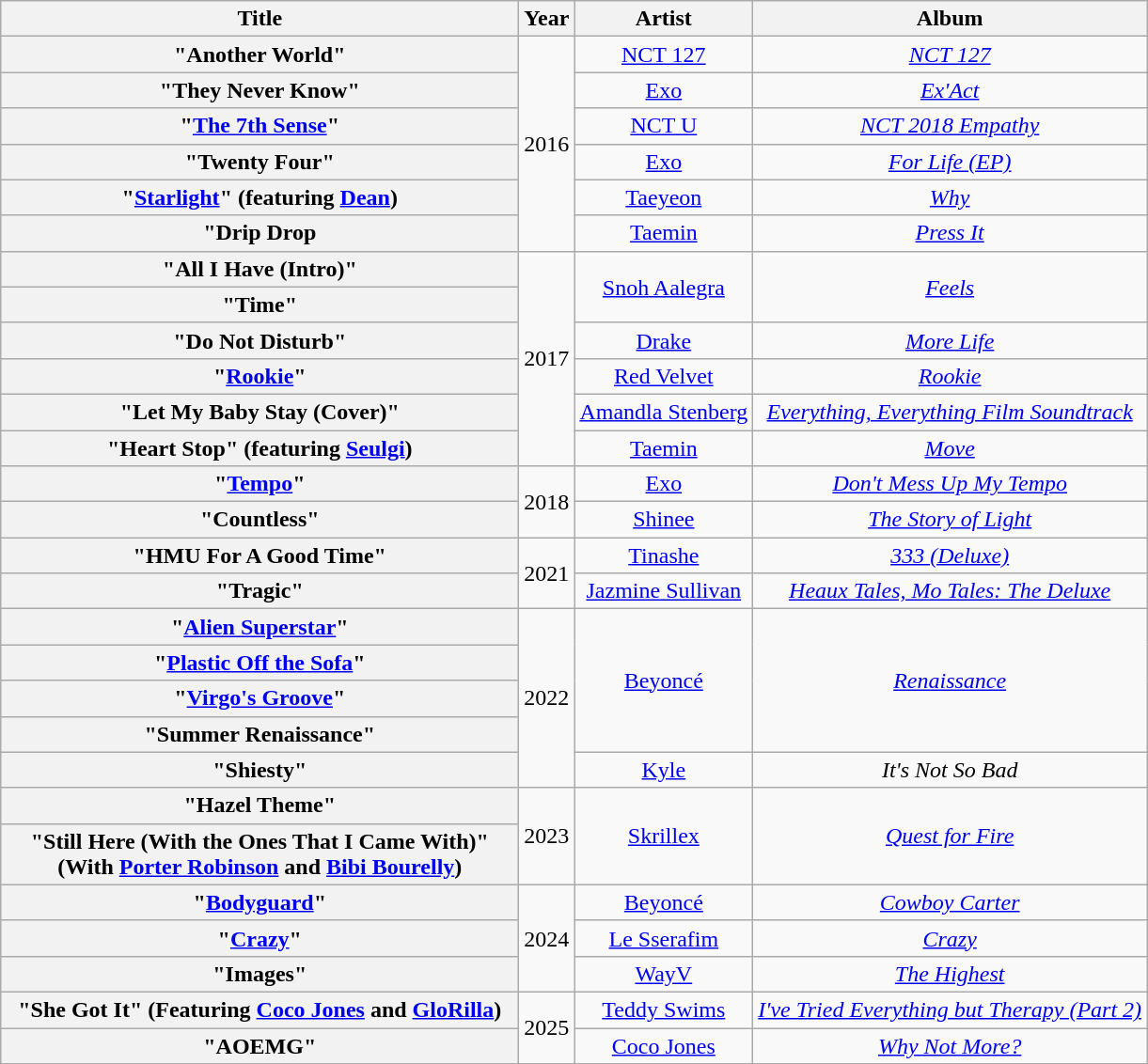<table class="wikitable plainrowheaders" style="text-align:center;">
<tr>
<th scope="col" style="width:22.5em;">Title</th>
<th scope="col">Year</th>
<th scope="col">Artist</th>
<th scope="col">Album</th>
</tr>
<tr>
<th scope="row">"Another World"</th>
<td rowspan="6">2016</td>
<td><a href='#'>NCT 127</a></td>
<td><a href='#'><em>NCT 127</em></a></td>
</tr>
<tr>
<th scope="row">"They Never Know"</th>
<td><a href='#'>Exo</a></td>
<td><em><a href='#'>Ex'Act</a></em></td>
</tr>
<tr>
<th scope="row">"<a href='#'>The 7th Sense</a>"</th>
<td><a href='#'>NCT U</a></td>
<td><em><a href='#'>NCT 2018 Empathy</a></em></td>
</tr>
<tr>
<th scope="row">"Twenty Four"</th>
<td><a href='#'>Exo</a></td>
<td><em><a href='#'>For Life (EP)</a></em></td>
</tr>
<tr>
<th scope="row">"<a href='#'>Starlight</a>" (featuring <a href='#'>Dean</a>)</th>
<td><a href='#'>Taeyeon</a></td>
<td><em><a href='#'>Why</a></em></td>
</tr>
<tr>
<th scope="row">"Drip Drop</th>
<td><a href='#'>Taemin</a></td>
<td><em><a href='#'>Press It</a></em></td>
</tr>
<tr>
<th scope="row">"All I Have (Intro)"</th>
<td rowspan="6">2017</td>
<td rowspan="2"><a href='#'>Snoh Aalegra</a></td>
<td rowspan="2"><em><a href='#'>Feels</a></em></td>
</tr>
<tr>
<th scope="row">"Time"</th>
</tr>
<tr>
<th scope="row">"Do Not Disturb"</th>
<td><a href='#'>Drake</a></td>
<td><em><a href='#'>More Life</a></em></td>
</tr>
<tr>
<th scope="row">"<a href='#'>Rookie</a>"</th>
<td><a href='#'>Red Velvet</a></td>
<td><em><a href='#'>Rookie</a></em></td>
</tr>
<tr>
<th scope="row">"Let My Baby Stay (Cover)" </th>
<td><a href='#'>Amandla Stenberg</a></td>
<td><em><a href='#'>Everything, Everything Film Soundtrack</a></em></td>
</tr>
<tr>
<th scope="row">"Heart Stop" (featuring <a href='#'>Seulgi</a>)</th>
<td><a href='#'>Taemin</a></td>
<td><em><a href='#'>Move</a></em></td>
</tr>
<tr>
<th scope="row">"<a href='#'>Tempo</a>"</th>
<td rowspan="2">2018</td>
<td><a href='#'>Exo</a></td>
<td><em><a href='#'>Don't Mess Up My Tempo</a></em></td>
</tr>
<tr>
<th scope="row">"Countless"</th>
<td><a href='#'>Shinee</a></td>
<td><em><a href='#'>The Story of Light</a></em></td>
</tr>
<tr>
<th scope="row">"HMU For A Good Time"</th>
<td rowspan="2">2021</td>
<td><a href='#'>Tinashe</a></td>
<td><a href='#'><em>333 (Deluxe)</em></a></td>
</tr>
<tr>
<th scope="row">"Tragic" </th>
<td><a href='#'>Jazmine Sullivan</a></td>
<td><em><a href='#'>Heaux Tales, Mo Tales: The Deluxe</a></em></td>
</tr>
<tr>
<th scope="row">"<a href='#'>Alien Superstar</a>"</th>
<td rowspan="5">2022</td>
<td rowspan="4"><a href='#'>Beyoncé</a></td>
<td rowspan="4"><a href='#'><em>Renaissance</em></a></td>
</tr>
<tr>
<th scope="row">"<a href='#'>Plastic Off the Sofa</a>"</th>
</tr>
<tr>
<th scope="row">"<a href='#'>Virgo's Groove</a>"</th>
</tr>
<tr>
<th scope="row">"Summer Renaissance"</th>
</tr>
<tr>
<th scope="row">"Shiesty"</th>
<td><a href='#'>Kyle</a></td>
<td><em>It's Not So Bad</em></td>
</tr>
<tr>
<th scope="row">"Hazel Theme"</th>
<td rowspan="2">2023</td>
<td rowspan="2"><a href='#'>Skrillex</a></td>
<td rowspan="2"><em><a href='#'>Quest for Fire</a></em></td>
</tr>
<tr>
<th scope="row">"Still Here (With the Ones That I Came With)" (With <a href='#'>Porter Robinson</a> and <a href='#'>Bibi Bourelly</a>)</th>
</tr>
<tr>
<th scope="row">"<a href='#'>Bodyguard</a>"</th>
<td rowspan="3">2024</td>
<td><a href='#'>Beyoncé</a></td>
<td><em><a href='#'>Cowboy Carter</a></em></td>
</tr>
<tr>
<th scope="row">"<a href='#'>Crazy</a>"</th>
<td><a href='#'>Le Sserafim</a></td>
<td><em><a href='#'>Crazy</a></em></td>
</tr>
<tr>
<th scope="row">"Images"</th>
<td><a href='#'>WayV</a></td>
<td><em><a href='#'>The Highest</a></em></td>
</tr>
<tr>
<th scope="row">"She Got It" (Featuring <a href='#'>Coco Jones</a> and <a href='#'>GloRilla</a>)</th>
<td rowspan="2">2025</td>
<td><a href='#'>Teddy Swims</a></td>
<td><em><a href='#'>I've Tried Everything but Therapy (Part 2)</a></em></td>
</tr>
<tr>
<th scope="row">"AOEMG"</th>
<td><a href='#'>Coco Jones</a></td>
<td><em><a href='#'>Why Not More?</a></em></td>
</tr>
<tr>
</tr>
</table>
